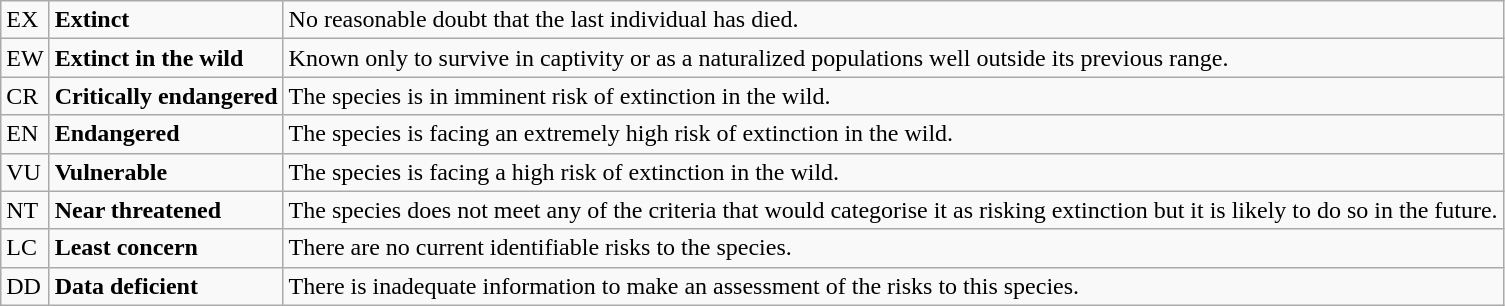<table class="wikitable" style="text-align:left">
<tr>
<td>EX</td>
<td><strong>Extinct</strong></td>
<td>No reasonable doubt that the last individual has died.</td>
</tr>
<tr>
<td>EW</td>
<td><strong>Extinct in the wild</strong></td>
<td>Known only to survive in captivity or as a naturalized populations well outside its previous range.</td>
</tr>
<tr>
<td>CR</td>
<td><strong>Critically endangered</strong></td>
<td>The species is in imminent risk of extinction in the wild.</td>
</tr>
<tr>
<td>EN</td>
<td><strong>Endangered</strong></td>
<td>The species is facing an extremely high risk of extinction in the wild.</td>
</tr>
<tr>
<td>VU</td>
<td><strong>Vulnerable</strong></td>
<td>The species is facing a high risk of extinction in the wild.</td>
</tr>
<tr>
<td>NT</td>
<td><strong>Near threatened</strong></td>
<td>The species does not meet any of the criteria that would categorise it as risking extinction but it is likely to do so in the future.</td>
</tr>
<tr>
<td>LC</td>
<td><strong>Least concern</strong></td>
<td>There are no current identifiable risks to the species.</td>
</tr>
<tr>
<td>DD</td>
<td><strong>Data deficient</strong></td>
<td>There is inadequate information to make an assessment of the risks to this species.</td>
</tr>
</table>
